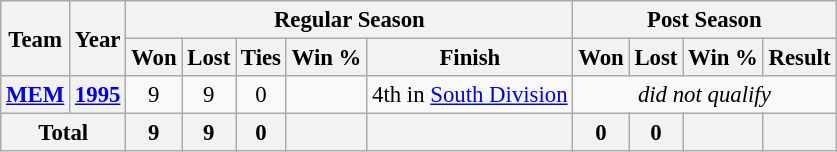<table class="wikitable" style="font-size: 95%; text-align:center;">
<tr>
<th rowspan="2">Team</th>
<th rowspan="2">Year</th>
<th colspan="5">Regular Season</th>
<th colspan="4">Post Season</th>
</tr>
<tr>
<th>Won</th>
<th>Lost</th>
<th>Ties</th>
<th>Win %</th>
<th>Finish</th>
<th>Won</th>
<th>Lost</th>
<th>Win %</th>
<th>Result</th>
</tr>
<tr>
<th><a href='#'>MEM</a></th>
<th><a href='#'>1995</a></th>
<td>9</td>
<td>9</td>
<td>0</td>
<td></td>
<td>4th in <a href='#'>South Division</a></td>
<td colspan="4"><em>did not qualify</em></td>
</tr>
<tr>
<th colspan="2">Total</th>
<th>9</th>
<th>9</th>
<th>0</th>
<th></th>
<th></th>
<th>0</th>
<th>0</th>
<th></th>
<th></th>
</tr>
</table>
